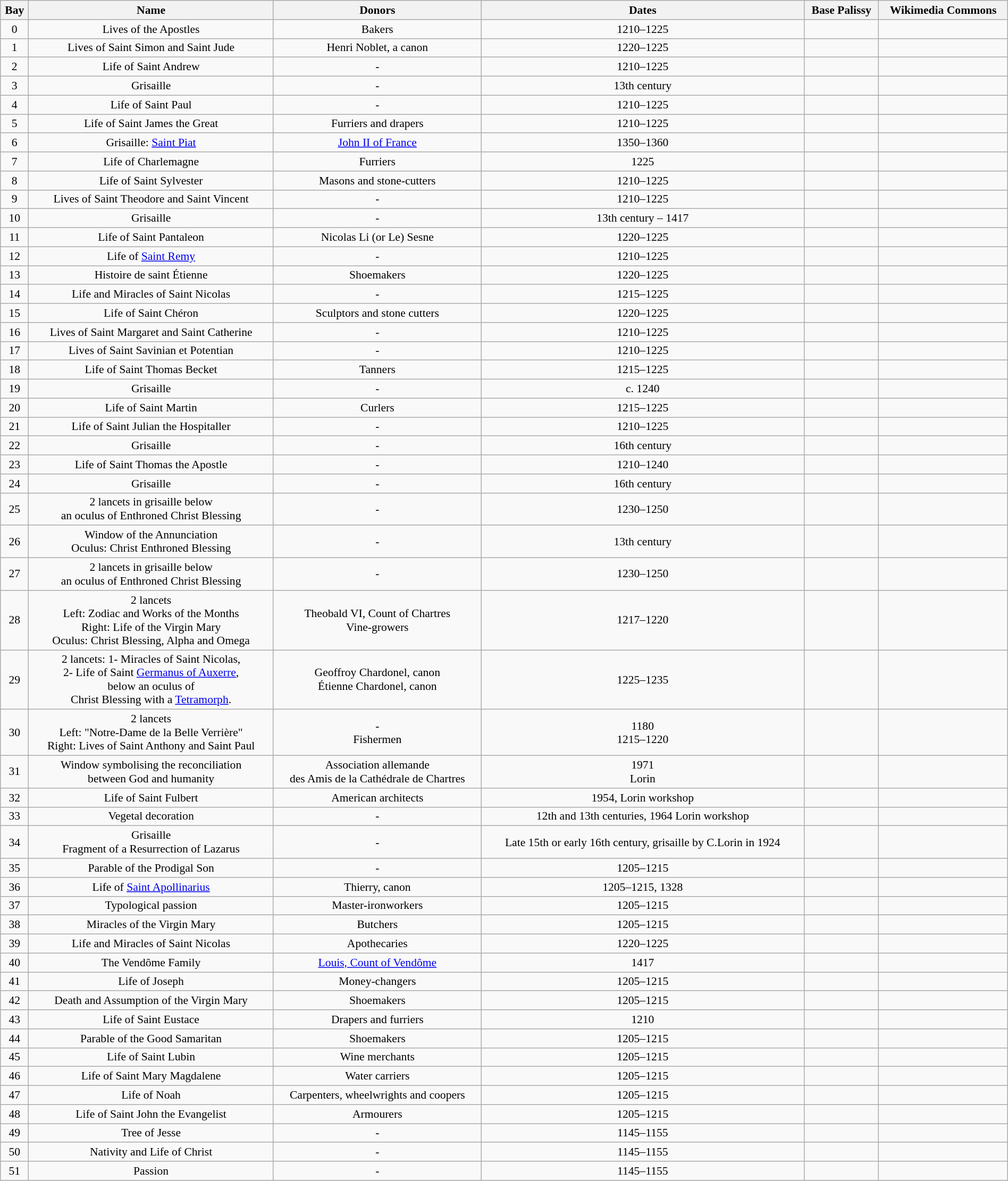<table class="wikitable alternance" style="width:100%;text-align:center;font-size:90%;">
<tr>
<th>Bay</th>
<th>Name</th>
<th>Donors</th>
<th>Dates</th>
<th>Base Palissy</th>
<th>Wikimedia Commons</th>
</tr>
<tr>
<td>0</td>
<td>Lives of the Apostles</td>
<td>Bakers</td>
<td>1210–1225</td>
<td></td>
<td></td>
</tr>
<tr>
<td>1</td>
<td>Lives of Saint Simon and Saint Jude</td>
<td>Henri Noblet, a canon</td>
<td>1220–1225</td>
<td></td>
<td></td>
</tr>
<tr>
<td>2</td>
<td>Life of Saint Andrew</td>
<td>-</td>
<td>1210–1225</td>
<td></td>
<td></td>
</tr>
<tr>
<td>3</td>
<td>Grisaille</td>
<td>-</td>
<td>13th century</td>
<td></td>
<td></td>
</tr>
<tr>
<td>4</td>
<td>Life of Saint Paul</td>
<td>-</td>
<td>1210–1225</td>
<td></td>
<td></td>
</tr>
<tr>
<td>5</td>
<td>Life of Saint James the Great</td>
<td>Furriers and drapers</td>
<td>1210–1225</td>
<td></td>
<td></td>
</tr>
<tr>
<td>6</td>
<td>Grisaille: <a href='#'>Saint Piat</a></td>
<td><a href='#'>John II of France</a></td>
<td>1350–1360</td>
<td></td>
<td></td>
</tr>
<tr>
<td>7</td>
<td>Life of Charlemagne</td>
<td>Furriers</td>
<td>1225</td>
<td></td>
<td></td>
</tr>
<tr>
<td>8</td>
<td>Life of Saint Sylvester</td>
<td>Masons and stone-cutters</td>
<td>1210–1225</td>
<td></td>
<td></td>
</tr>
<tr>
<td>9</td>
<td>Lives of Saint Theodore and Saint Vincent</td>
<td>-</td>
<td>1210–1225</td>
<td></td>
<td></td>
</tr>
<tr>
<td>10</td>
<td>Grisaille</td>
<td>-</td>
<td>13th century – 1417</td>
<td></td>
<td></td>
</tr>
<tr>
<td>11</td>
<td>Life of Saint Pantaleon</td>
<td>Nicolas Li (or Le) Sesne</td>
<td>1220–1225</td>
<td></td>
<td></td>
</tr>
<tr>
<td>12</td>
<td>Life of <a href='#'>Saint Remy</a></td>
<td>-</td>
<td>1210–1225</td>
<td></td>
<td></td>
</tr>
<tr>
<td>13</td>
<td>Histoire de saint Étienne</td>
<td>Shoemakers</td>
<td>1220–1225</td>
<td></td>
<td></td>
</tr>
<tr>
<td>14</td>
<td>Life and Miracles of Saint Nicolas</td>
<td>-</td>
<td>1215–1225</td>
<td></td>
<td></td>
</tr>
<tr>
<td>15</td>
<td>Life of Saint Chéron</td>
<td>Sculptors and stone cutters</td>
<td>1220–1225</td>
<td></td>
<td></td>
</tr>
<tr>
<td>16</td>
<td>Lives of Saint Margaret and Saint Catherine</td>
<td>-</td>
<td>1210–1225</td>
<td></td>
<td></td>
</tr>
<tr>
<td>17</td>
<td>Lives of Saint Savinian et Potentian</td>
<td>-</td>
<td>1210–1225</td>
<td></td>
<td></td>
</tr>
<tr>
<td>18</td>
<td>Life of Saint Thomas Becket</td>
<td>Tanners</td>
<td>1215–1225</td>
<td></td>
<td></td>
</tr>
<tr>
<td>19</td>
<td>Grisaille</td>
<td>-</td>
<td>c. 1240</td>
<td></td>
<td></td>
</tr>
<tr>
<td>20</td>
<td>Life of Saint Martin</td>
<td>Curlers</td>
<td>1215–1225</td>
<td></td>
<td></td>
</tr>
<tr>
<td>21</td>
<td>Life of Saint Julian the Hospitaller</td>
<td>-</td>
<td>1210–1225</td>
<td></td>
<td></td>
</tr>
<tr>
<td>22</td>
<td>Grisaille</td>
<td>-</td>
<td>16th century</td>
<td></td>
<td></td>
</tr>
<tr>
<td>23</td>
<td>Life of Saint Thomas the Apostle</td>
<td>-</td>
<td>1210–1240</td>
<td></td>
<td></td>
</tr>
<tr>
<td>24</td>
<td>Grisaille</td>
<td>-</td>
<td>16th century</td>
<td></td>
<td></td>
</tr>
<tr>
<td>25</td>
<td>2 lancets in grisaille below<br>an oculus of Enthroned Christ Blessing</td>
<td>-</td>
<td>1230–1250</td>
<td></td>
<td></td>
</tr>
<tr>
<td>26</td>
<td>Window of the Annunciation<br>Oculus: Christ Enthroned Blessing</td>
<td>-</td>
<td>13th century</td>
<td></td>
<td></td>
</tr>
<tr>
<td>27</td>
<td>2 lancets in grisaille below<br>an oculus of Enthroned Christ Blessing</td>
<td>-</td>
<td>1230–1250</td>
<td></td>
<td></td>
</tr>
<tr>
<td>28</td>
<td>2 lancets<br>Left: Zodiac and Works of the Months<br>Right: Life of the Virgin Mary<br>Oculus: Christ Blessing, Alpha and Omega</td>
<td>Theobald VI, Count of Chartres<br>Vine-growers</td>
<td>1217–1220</td>
<td></td>
<td><br></td>
</tr>
<tr>
<td>29</td>
<td>2 lancets: 1- Miracles of Saint Nicolas,<br>2- Life of Saint <a href='#'>Germanus of Auxerre</a>,<br>below an oculus of<br>Christ Blessing with a <a href='#'>Tetramorph</a>.</td>
<td>Geoffroy Chardonel, canon<br>Étienne Chardonel, canon</td>
<td>1225–1235</td>
<td></td>
<td></td>
</tr>
<tr>
<td>30</td>
<td>2 lancets<br>Left: "Notre-Dame de la Belle Verrière"<br>Right: Lives of Saint Anthony and Saint Paul</td>
<td>-<br>Fishermen</td>
<td>1180<br>1215–1220</td>
<td></td>
<td><br></td>
</tr>
<tr>
<td>31</td>
<td>Window symbolising the reconciliation<br>between God and humanity</td>
<td>Association allemande<br>des Amis de la Cathédrale de Chartres</td>
<td>1971<br>Lorin</td>
<td></td>
<td></td>
</tr>
<tr>
<td>32</td>
<td>Life of Saint Fulbert</td>
<td>American architects</td>
<td>1954, Lorin workshop</td>
<td></td>
<td></td>
</tr>
<tr>
<td>33</td>
<td>Vegetal decoration</td>
<td>-</td>
<td>12th and 13th centuries, 1964 Lorin workshop</td>
<td></td>
<td></td>
</tr>
<tr>
<td>34</td>
<td>Grisaille<br>Fragment of a Resurrection of Lazarus</td>
<td>-</td>
<td>Late 15th or early 16th century, grisaille by C.Lorin in 1924</td>
<td></td>
<td></td>
</tr>
<tr>
<td>35</td>
<td>Parable of the Prodigal Son</td>
<td>-</td>
<td>1205–1215</td>
<td></td>
<td></td>
</tr>
<tr>
<td>36</td>
<td>Life of <a href='#'>Saint Apollinarius</a></td>
<td>Thierry, canon</td>
<td>1205–1215, 1328</td>
<td></td>
<td></td>
</tr>
<tr>
<td>37</td>
<td>Typological passion</td>
<td>Master-ironworkers</td>
<td>1205–1215</td>
<td></td>
<td></td>
</tr>
<tr>
<td>38</td>
<td>Miracles of the Virgin Mary</td>
<td>Butchers</td>
<td>1205–1215</td>
<td></td>
<td></td>
</tr>
<tr>
<td>39</td>
<td>Life and Miracles of Saint Nicolas</td>
<td>Apothecaries</td>
<td>1220–1225</td>
<td></td>
<td></td>
</tr>
<tr>
<td>40</td>
<td>The Vendôme Family</td>
<td><a href='#'>Louis, Count of Vendôme</a></td>
<td>1417</td>
<td></td>
<td></td>
</tr>
<tr>
<td>41</td>
<td>Life of Joseph</td>
<td>Money-changers</td>
<td>1205–1215</td>
<td></td>
<td></td>
</tr>
<tr>
<td>42</td>
<td>Death and Assumption of the Virgin Mary</td>
<td>Shoemakers</td>
<td>1205–1215</td>
<td></td>
<td></td>
</tr>
<tr>
<td>43</td>
<td>Life of Saint Eustace</td>
<td>Drapers and furriers</td>
<td>1210</td>
<td></td>
<td></td>
</tr>
<tr>
<td>44</td>
<td>Parable of the Good Samaritan</td>
<td>Shoemakers</td>
<td>1205–1215</td>
<td></td>
<td></td>
</tr>
<tr>
<td>45</td>
<td>Life of Saint Lubin</td>
<td>Wine merchants</td>
<td>1205–1215</td>
<td></td>
<td></td>
</tr>
<tr>
<td>46</td>
<td>Life of Saint Mary Magdalene</td>
<td>Water carriers</td>
<td>1205–1215</td>
<td></td>
<td></td>
</tr>
<tr>
<td>47</td>
<td>Life of Noah</td>
<td>Carpenters, wheelwrights and coopers</td>
<td>1205–1215</td>
<td></td>
<td></td>
</tr>
<tr>
<td>48</td>
<td>Life of Saint John the Evangelist</td>
<td>Armourers</td>
<td>1205–1215</td>
<td></td>
<td></td>
</tr>
<tr>
<td>49</td>
<td>Tree of Jesse</td>
<td>-</td>
<td>1145–1155</td>
<td></td>
<td></td>
</tr>
<tr>
<td>50</td>
<td>Nativity and Life of Christ</td>
<td>-</td>
<td>1145–1155</td>
<td></td>
<td></td>
</tr>
<tr>
<td>51</td>
<td>Passion</td>
<td>-</td>
<td>1145–1155</td>
<td></td>
<td></td>
</tr>
</table>
